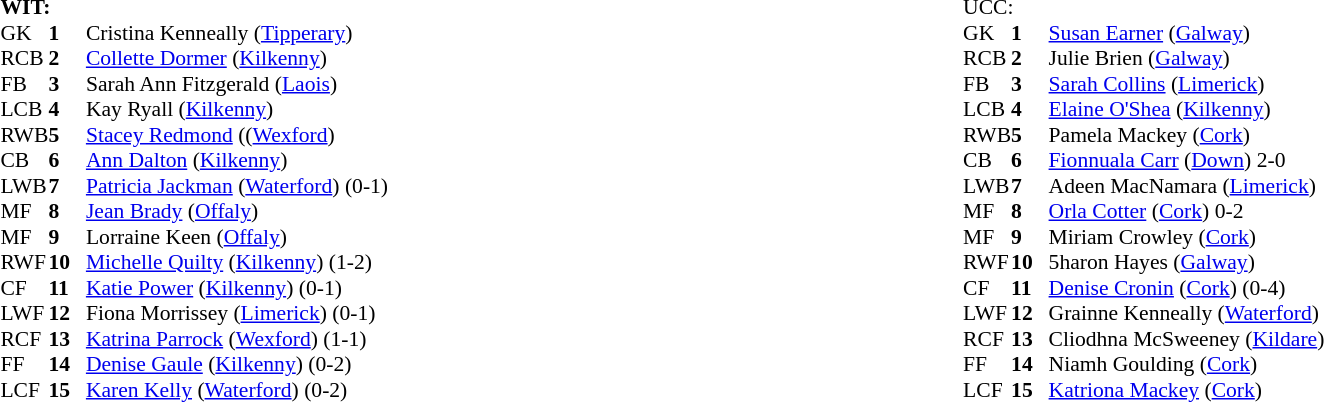<table width="100%">
<tr>
<td valign="top" width="50%"><br><table style="font-size: 90%" cellspacing="0" cellpadding="0" align=center>
<tr>
<td colspan="4"><strong>WIT:</strong></td>
</tr>
<tr>
<th width="25"></th>
<th width="25"></th>
</tr>
<tr>
<td>GK</td>
<td><strong>1</strong></td>
<td>Cristina Kenneally (<a href='#'>Tipperary</a>)</td>
</tr>
<tr>
<td>RCB</td>
<td><strong>2</strong></td>
<td><a href='#'>Collette Dormer</a> (<a href='#'>Kilkenny</a>)</td>
</tr>
<tr>
<td>FB</td>
<td><strong>3</strong></td>
<td>Sarah Ann Fitzgerald (<a href='#'>Laois</a>)</td>
</tr>
<tr>
<td>LCB</td>
<td><strong>4</strong></td>
<td>Kay Ryall (<a href='#'>Kilkenny</a>)</td>
</tr>
<tr>
<td>RWB</td>
<td><strong>5</strong></td>
<td><a href='#'>Stacey Redmond</a> ((<a href='#'>Wexford</a>)</td>
</tr>
<tr>
<td>CB</td>
<td><strong>6</strong></td>
<td><a href='#'>Ann Dalton</a> (<a href='#'>Kilkenny</a>)</td>
</tr>
<tr>
<td>LWB</td>
<td><strong>7</strong></td>
<td><a href='#'>Patricia Jackman</a> (<a href='#'>Waterford</a>) (0-1)</td>
</tr>
<tr>
<td>MF</td>
<td><strong>8</strong></td>
<td><a href='#'>Jean Brady</a> (<a href='#'>Offaly</a>)</td>
</tr>
<tr>
<td>MF</td>
<td><strong>9</strong></td>
<td>Lorraine Keen (<a href='#'>Offaly</a>)</td>
</tr>
<tr>
<td>RWF</td>
<td><strong>10</strong></td>
<td><a href='#'>Michelle Quilty</a> (<a href='#'>Kilkenny</a>) (1-2)</td>
</tr>
<tr>
<td>CF</td>
<td><strong>11</strong></td>
<td><a href='#'>Katie Power</a> (<a href='#'>Kilkenny</a>) (0-1)</td>
</tr>
<tr>
<td>LWF</td>
<td><strong>12</strong></td>
<td>Fiona Morrissey (<a href='#'>Limerick</a>) (0-1)</td>
</tr>
<tr>
<td>RCF</td>
<td><strong>13</strong></td>
<td><a href='#'>Katrina Parrock</a> (<a href='#'>Wexford</a>) (1-1)</td>
</tr>
<tr>
<td>FF</td>
<td><strong>14</strong></td>
<td><a href='#'>Denise Gaule</a> (<a href='#'>Kilkenny</a>) (0-2)</td>
</tr>
<tr>
<td>LCF</td>
<td><strong>15</strong></td>
<td><a href='#'>Karen Kelly</a> (<a href='#'>Waterford</a>) (0-2)</td>
</tr>
<tr>
</tr>
</table>
</td>
<td valign="top"></td>
<td valign="top" width="50%"><br><table style="font-size: 90%" cellspacing="0" cellpadding="0" align="center">
<tr>
<td colspan="4">UCC:</td>
</tr>
<tr>
<th width="25"></th>
<th width="25"></th>
</tr>
<tr>
<td>GK</td>
<td><strong>1</strong></td>
<td><a href='#'>Susan Earner</a> (<a href='#'>Galway</a>)</td>
</tr>
<tr>
<td>RCB</td>
<td><strong>2</strong></td>
<td>Julie Brien (<a href='#'>Galway</a>)</td>
</tr>
<tr>
<td>FB</td>
<td><strong>3</strong></td>
<td><a href='#'>Sarah Collins</a> (<a href='#'>Limerick</a>)</td>
</tr>
<tr>
<td>LCB</td>
<td><strong>4</strong></td>
<td><a href='#'>Elaine O'Shea</a> (<a href='#'>Kilkenny</a>)</td>
</tr>
<tr>
<td>RWB</td>
<td><strong>5</strong></td>
<td>Pamela Mackey (<a href='#'>Cork</a>)</td>
</tr>
<tr>
<td>CB</td>
<td><strong>6</strong></td>
<td><a href='#'>Fionnuala Carr</a> (<a href='#'>Down</a>) 2-0</td>
</tr>
<tr>
<td>LWB</td>
<td><strong>7</strong></td>
<td>Adeen MacNamara (<a href='#'>Limerick</a>)</td>
</tr>
<tr>
<td>MF</td>
<td><strong>8</strong></td>
<td><a href='#'>Orla Cotter</a> (<a href='#'>Cork</a>) 0-2</td>
</tr>
<tr>
<td>MF</td>
<td><strong>9</strong></td>
<td>Miriam Crowley (<a href='#'>Cork</a>)</td>
</tr>
<tr>
<td>RWF</td>
<td><strong>10</strong></td>
<td>5haron Hayes (<a href='#'>Galway</a>)</td>
</tr>
<tr>
<td>CF</td>
<td><strong>11</strong></td>
<td><a href='#'>Denise Cronin</a> (<a href='#'>Cork</a>) (0-4)</td>
</tr>
<tr>
<td>LWF</td>
<td><strong>12</strong></td>
<td>Grainne Kenneally (<a href='#'>Waterford</a>)</td>
</tr>
<tr>
<td>RCF</td>
<td><strong>13</strong></td>
<td>Cliodhna McSweeney (<a href='#'>Kildare</a>)</td>
</tr>
<tr>
<td>FF</td>
<td><strong>14</strong></td>
<td>Niamh Goulding (<a href='#'>Cork</a>)</td>
</tr>
<tr>
<td>LCF</td>
<td><strong>15</strong></td>
<td><a href='#'>Katriona Mackey</a> (<a href='#'>Cork</a>)</td>
</tr>
</table>
</td>
</tr>
</table>
